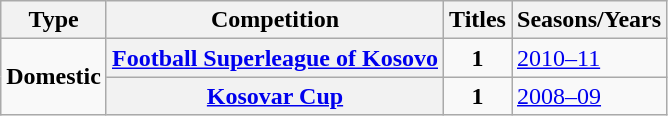<table class="wikitable plainrowheaders">
<tr>
<th scope=col>Type</th>
<th scope=col>Competition</th>
<th scope=col>Titles</th>
<th scope=col>Seasons/Years</th>
</tr>
<tr>
<td rowspan="3"><strong>Domestic</strong></td>
<th scope=col><a href='#'>Football Superleague of Kosovo</a></th>
<td align="center"><strong>1</strong></td>
<td><a href='#'>2010–11</a></td>
</tr>
<tr>
<th scope=col><a href='#'>Kosovar Cup</a></th>
<td align="center"><strong>1</strong></td>
<td><a href='#'>2008–09</a></td>
</tr>
</table>
